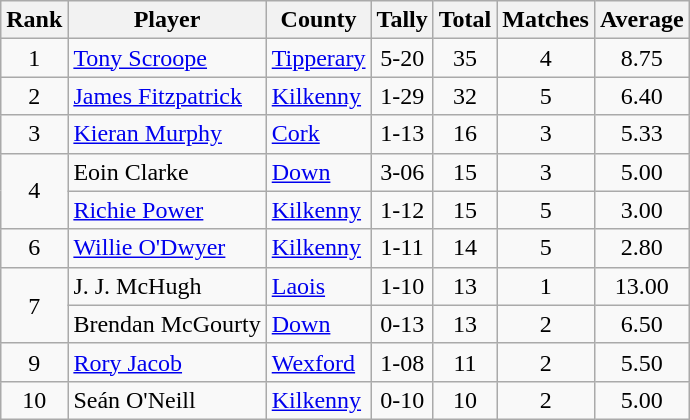<table class="wikitable">
<tr>
<th>Rank</th>
<th>Player</th>
<th>County</th>
<th>Tally</th>
<th>Total</th>
<th>Matches</th>
<th>Average</th>
</tr>
<tr>
<td rowspan=1 align=center>1</td>
<td><a href='#'>Tony Scroope</a></td>
<td><a href='#'>Tipperary</a></td>
<td align=center>5-20</td>
<td align=center>35</td>
<td align=center>4</td>
<td align=center>8.75</td>
</tr>
<tr>
<td rowspan=1 align=center>2</td>
<td><a href='#'>James Fitzpatrick</a></td>
<td><a href='#'>Kilkenny</a></td>
<td align=center>1-29</td>
<td align=center>32</td>
<td align=center>5</td>
<td align=center>6.40</td>
</tr>
<tr>
<td rowspan=1 align=center>3</td>
<td><a href='#'>Kieran Murphy</a></td>
<td><a href='#'>Cork</a></td>
<td align=center>1-13</td>
<td align=center>16</td>
<td align=center>3</td>
<td align=center>5.33</td>
</tr>
<tr>
<td rowspan=2 align=center>4</td>
<td>Eoin Clarke</td>
<td><a href='#'>Down</a></td>
<td align=center>3-06</td>
<td align=center>15</td>
<td align=center>3</td>
<td align=center>5.00</td>
</tr>
<tr>
<td><a href='#'>Richie Power</a></td>
<td><a href='#'>Kilkenny</a></td>
<td align=center>1-12</td>
<td align=center>15</td>
<td align=center>5</td>
<td align=center>3.00</td>
</tr>
<tr>
<td rowspan=1 align=center>6</td>
<td><a href='#'>Willie O'Dwyer</a></td>
<td><a href='#'>Kilkenny</a></td>
<td align=center>1-11</td>
<td align=center>14</td>
<td align=center>5</td>
<td align=center>2.80</td>
</tr>
<tr>
<td rowspan=2 align=center>7</td>
<td>J. J. McHugh</td>
<td><a href='#'>Laois</a></td>
<td align=center>1-10</td>
<td align=center>13</td>
<td align=center>1</td>
<td align=center>13.00</td>
</tr>
<tr>
<td>Brendan McGourty</td>
<td><a href='#'>Down</a></td>
<td align=center>0-13</td>
<td align=center>13</td>
<td align=center>2</td>
<td align=center>6.50</td>
</tr>
<tr>
<td rowspan=1 align=center>9</td>
<td><a href='#'>Rory Jacob</a></td>
<td><a href='#'>Wexford</a></td>
<td align=center>1-08</td>
<td align=center>11</td>
<td align=center>2</td>
<td align=center>5.50</td>
</tr>
<tr>
<td rowspan=1 align=center>10</td>
<td>Seán O'Neill</td>
<td><a href='#'>Kilkenny</a></td>
<td align=center>0-10</td>
<td align=center>10</td>
<td align=center>2</td>
<td align=center>5.00</td>
</tr>
</table>
